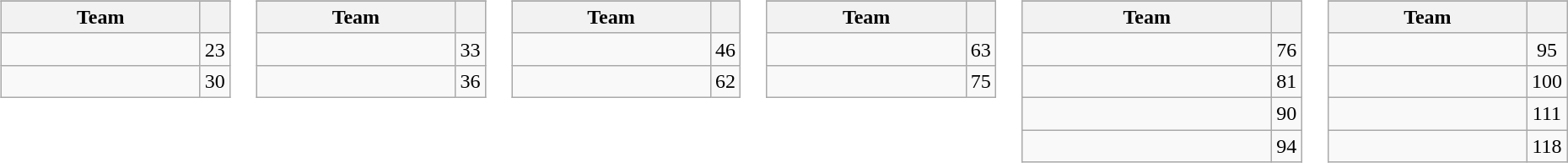<table>
<tr valign=top>
<td><br><table class="wikitable">
<tr>
</tr>
<tr>
<th width=150>Team</th>
<th></th>
</tr>
<tr>
<td></td>
<td align=center>23</td>
</tr>
<tr>
<td></td>
<td align=center>30</td>
</tr>
</table>
</td>
<td><br><table class="wikitable">
<tr>
</tr>
<tr>
<th width=150>Team</th>
<th></th>
</tr>
<tr>
<td></td>
<td align=center>33</td>
</tr>
<tr>
<td></td>
<td align=center>36</td>
</tr>
</table>
</td>
<td><br><table class="wikitable">
<tr>
</tr>
<tr>
<th width=150>Team</th>
<th></th>
</tr>
<tr>
<td></td>
<td align=center>46</td>
</tr>
<tr>
<td></td>
<td align=center>62</td>
</tr>
</table>
</td>
<td><br><table class="wikitable">
<tr>
</tr>
<tr>
<th width=150>Team</th>
<th></th>
</tr>
<tr>
<td></td>
<td align=center>63</td>
</tr>
<tr>
<td></td>
<td align=center>75</td>
</tr>
</table>
</td>
<td><br><table class="wikitable">
<tr>
</tr>
<tr>
<th width=190>Team</th>
<th></th>
</tr>
<tr>
<td></td>
<td align=center>76</td>
</tr>
<tr>
<td></td>
<td align=center>81</td>
</tr>
<tr>
<td></td>
<td align=center>90</td>
</tr>
<tr>
<td></td>
<td align=center>94</td>
</tr>
</table>
</td>
<td><br><table class="wikitable">
<tr>
</tr>
<tr>
<th width=150>Team</th>
<th></th>
</tr>
<tr>
<td></td>
<td align=center>95</td>
</tr>
<tr>
<td></td>
<td align=center>100</td>
</tr>
<tr>
<td></td>
<td align=center>111</td>
</tr>
<tr>
<td></td>
<td align=center>118</td>
</tr>
</table>
</td>
</tr>
</table>
